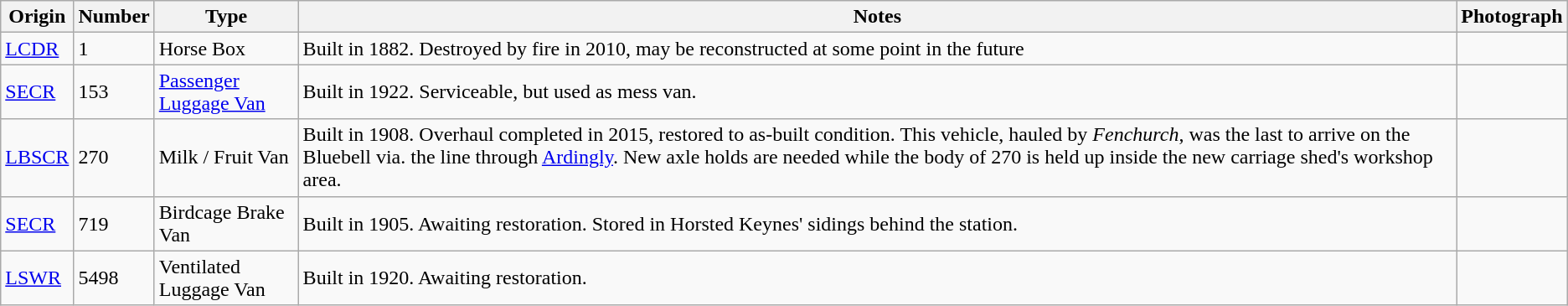<table class="wikitable">
<tr>
<th>Origin</th>
<th>Number</th>
<th>Type</th>
<th>Notes</th>
<th>Photograph</th>
</tr>
<tr>
<td><a href='#'>LCDR</a></td>
<td>1</td>
<td>Horse Box</td>
<td>Built in 1882. Destroyed by fire in 2010, may be reconstructed at some point in the future</td>
<td></td>
</tr>
<tr>
<td><a href='#'>SECR</a></td>
<td>153</td>
<td><a href='#'>Passenger Luggage Van</a></td>
<td>Built in 1922. Serviceable, but used as mess van.</td>
<td></td>
</tr>
<tr>
<td><a href='#'>LBSCR</a></td>
<td>270</td>
<td>Milk / Fruit Van</td>
<td>Built in 1908. Overhaul completed in 2015, restored to as-built condition. This vehicle, hauled by <em>Fenchurch</em>, was the last to arrive on the Bluebell via. the line through <a href='#'>Ardingly</a>. New axle holds are needed while the body of 270 is held up inside the new carriage shed's workshop area.</td>
<td></td>
</tr>
<tr>
<td><a href='#'>SECR</a></td>
<td>719</td>
<td>Birdcage Brake Van</td>
<td>Built in 1905. Awaiting restoration. Stored in Horsted Keynes' sidings behind the station.</td>
<td></td>
</tr>
<tr>
<td><a href='#'>LSWR</a></td>
<td>5498</td>
<td>Ventilated Luggage Van</td>
<td>Built in 1920. Awaiting restoration.</td>
<td></td>
</tr>
</table>
